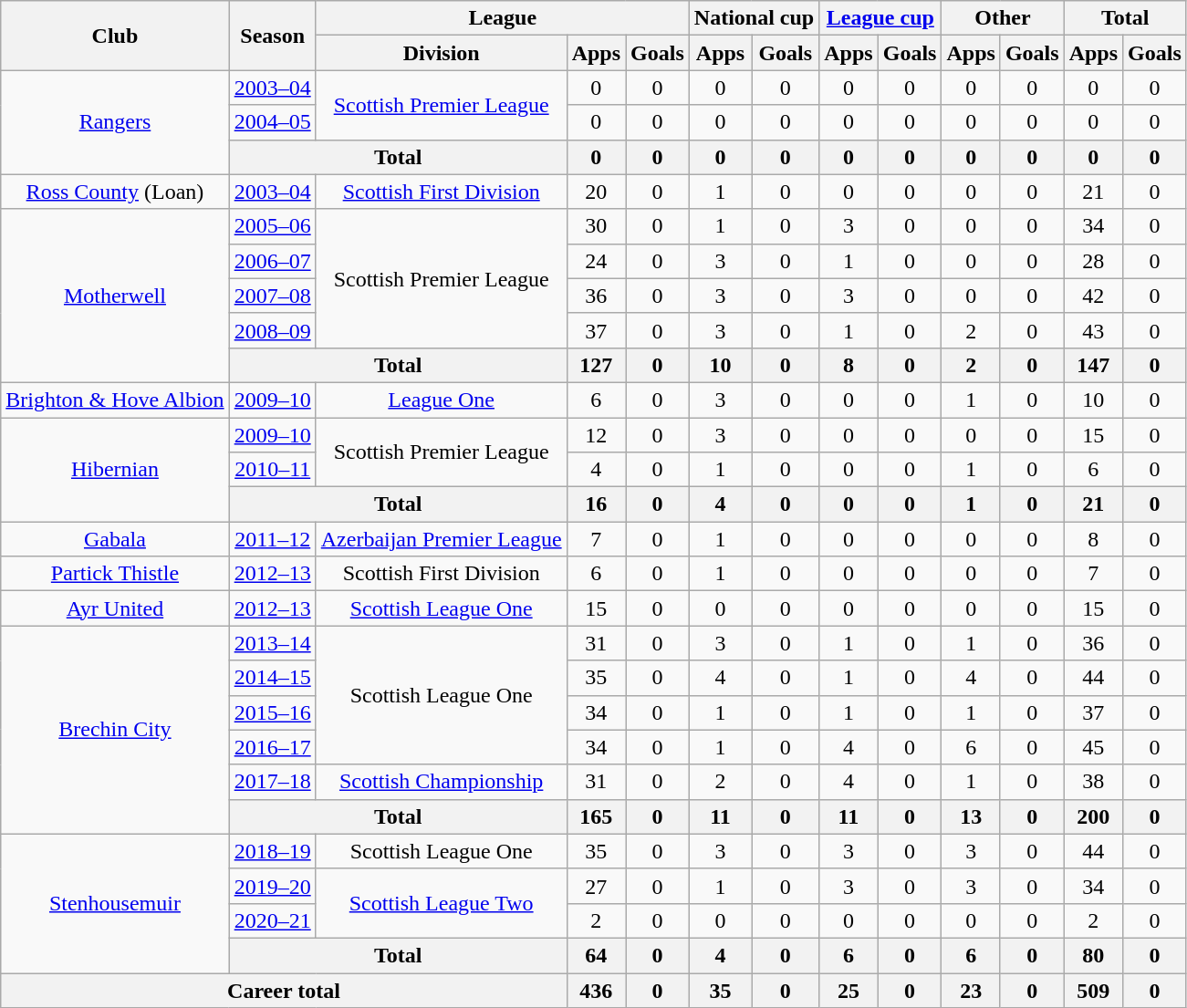<table class="wikitable" style="text-align:center">
<tr>
<th rowspan="2">Club</th>
<th rowspan="2">Season</th>
<th colspan="3">League</th>
<th colspan="2">National cup</th>
<th colspan="2"><a href='#'>League cup</a></th>
<th colspan="2">Other</th>
<th colspan="2">Total</th>
</tr>
<tr>
<th>Division</th>
<th>Apps</th>
<th>Goals</th>
<th>Apps</th>
<th>Goals</th>
<th>Apps</th>
<th>Goals</th>
<th>Apps</th>
<th>Goals</th>
<th>Apps</th>
<th>Goals</th>
</tr>
<tr>
<td rowspan="3"><a href='#'>Rangers</a></td>
<td><a href='#'>2003–04</a></td>
<td rowspan="2"><a href='#'>Scottish Premier League</a></td>
<td>0</td>
<td>0</td>
<td>0</td>
<td>0</td>
<td>0</td>
<td>0</td>
<td>0</td>
<td>0</td>
<td>0</td>
<td>0</td>
</tr>
<tr>
<td><a href='#'>2004–05</a></td>
<td>0</td>
<td>0</td>
<td>0</td>
<td>0</td>
<td>0</td>
<td>0</td>
<td>0</td>
<td>0</td>
<td>0</td>
<td>0</td>
</tr>
<tr>
<th colspan="2">Total</th>
<th>0</th>
<th>0</th>
<th>0</th>
<th>0</th>
<th>0</th>
<th>0</th>
<th>0</th>
<th>0</th>
<th>0</th>
<th>0</th>
</tr>
<tr>
<td><a href='#'>Ross County</a> (Loan)</td>
<td><a href='#'>2003–04</a></td>
<td><a href='#'>Scottish First Division</a></td>
<td>20</td>
<td>0</td>
<td>1</td>
<td>0</td>
<td>0</td>
<td>0</td>
<td>0</td>
<td>0</td>
<td>21</td>
<td>0</td>
</tr>
<tr>
<td rowspan="5"><a href='#'>Motherwell</a></td>
<td><a href='#'>2005–06</a></td>
<td rowspan="4">Scottish Premier League</td>
<td>30</td>
<td>0</td>
<td>1</td>
<td>0</td>
<td>3</td>
<td>0</td>
<td>0</td>
<td>0</td>
<td>34</td>
<td>0</td>
</tr>
<tr>
<td><a href='#'>2006–07</a></td>
<td>24</td>
<td>0</td>
<td>3</td>
<td>0</td>
<td>1</td>
<td>0</td>
<td>0</td>
<td>0</td>
<td>28</td>
<td>0</td>
</tr>
<tr>
<td><a href='#'>2007–08</a></td>
<td>36</td>
<td>0</td>
<td>3</td>
<td>0</td>
<td>3</td>
<td>0</td>
<td>0</td>
<td>0</td>
<td>42</td>
<td>0</td>
</tr>
<tr>
<td><a href='#'>2008–09</a></td>
<td>37</td>
<td>0</td>
<td>3</td>
<td>0</td>
<td>1</td>
<td>0</td>
<td>2</td>
<td>0</td>
<td>43</td>
<td>0</td>
</tr>
<tr>
<th colspan="2">Total</th>
<th>127</th>
<th>0</th>
<th>10</th>
<th>0</th>
<th>8</th>
<th>0</th>
<th>2</th>
<th>0</th>
<th>147</th>
<th>0</th>
</tr>
<tr>
<td><a href='#'>Brighton & Hove Albion</a></td>
<td><a href='#'>2009–10</a></td>
<td><a href='#'>League One</a></td>
<td>6</td>
<td>0</td>
<td>3</td>
<td>0</td>
<td>0</td>
<td>0</td>
<td>1</td>
<td>0</td>
<td>10</td>
<td>0</td>
</tr>
<tr>
<td rowspan="3"><a href='#'>Hibernian</a></td>
<td><a href='#'>2009–10</a></td>
<td rowspan="2">Scottish Premier League</td>
<td>12</td>
<td>0</td>
<td>3</td>
<td>0</td>
<td>0</td>
<td>0</td>
<td>0</td>
<td>0</td>
<td>15</td>
<td>0</td>
</tr>
<tr>
<td><a href='#'>2010–11</a></td>
<td>4</td>
<td>0</td>
<td>1</td>
<td>0</td>
<td>0</td>
<td>0</td>
<td>1</td>
<td>0</td>
<td>6</td>
<td>0</td>
</tr>
<tr>
<th colspan="2">Total</th>
<th>16</th>
<th>0</th>
<th>4</th>
<th>0</th>
<th>0</th>
<th>0</th>
<th>1</th>
<th>0</th>
<th>21</th>
<th>0</th>
</tr>
<tr>
<td><a href='#'>Gabala</a></td>
<td><a href='#'>2011–12</a></td>
<td><a href='#'>Azerbaijan Premier League</a></td>
<td>7</td>
<td>0</td>
<td>1</td>
<td>0</td>
<td>0</td>
<td>0</td>
<td>0</td>
<td>0</td>
<td>8</td>
<td>0</td>
</tr>
<tr>
<td><a href='#'>Partick Thistle</a></td>
<td><a href='#'>2012–13</a></td>
<td>Scottish First Division</td>
<td>6</td>
<td>0</td>
<td>1</td>
<td>0</td>
<td>0</td>
<td>0</td>
<td>0</td>
<td>0</td>
<td>7</td>
<td>0</td>
</tr>
<tr>
<td><a href='#'>Ayr United</a></td>
<td><a href='#'>2012–13</a></td>
<td><a href='#'>Scottish League One</a></td>
<td>15</td>
<td>0</td>
<td>0</td>
<td>0</td>
<td>0</td>
<td>0</td>
<td>0</td>
<td>0</td>
<td>15</td>
<td>0</td>
</tr>
<tr>
<td rowspan="6"><a href='#'>Brechin City</a></td>
<td><a href='#'>2013–14</a></td>
<td rowspan="4">Scottish League One</td>
<td>31</td>
<td>0</td>
<td>3</td>
<td>0</td>
<td>1</td>
<td>0</td>
<td>1</td>
<td>0</td>
<td>36</td>
<td>0</td>
</tr>
<tr>
<td><a href='#'>2014–15</a></td>
<td>35</td>
<td>0</td>
<td>4</td>
<td>0</td>
<td>1</td>
<td>0</td>
<td>4</td>
<td>0</td>
<td>44</td>
<td>0</td>
</tr>
<tr>
<td><a href='#'>2015–16</a></td>
<td>34</td>
<td>0</td>
<td>1</td>
<td>0</td>
<td>1</td>
<td>0</td>
<td>1</td>
<td>0</td>
<td>37</td>
<td>0</td>
</tr>
<tr>
<td><a href='#'>2016–17</a></td>
<td>34</td>
<td>0</td>
<td>1</td>
<td>0</td>
<td>4</td>
<td>0</td>
<td>6</td>
<td>0</td>
<td>45</td>
<td>0</td>
</tr>
<tr>
<td><a href='#'>2017–18</a></td>
<td><a href='#'>Scottish Championship</a></td>
<td>31</td>
<td>0</td>
<td>2</td>
<td>0</td>
<td>4</td>
<td>0</td>
<td>1</td>
<td>0</td>
<td>38</td>
<td>0</td>
</tr>
<tr>
<th colspan="2">Total</th>
<th>165</th>
<th>0</th>
<th>11</th>
<th>0</th>
<th>11</th>
<th>0</th>
<th>13</th>
<th>0</th>
<th>200</th>
<th>0</th>
</tr>
<tr>
<td rowspan="4"><a href='#'>Stenhousemuir</a></td>
<td><a href='#'>2018–19</a></td>
<td>Scottish League One</td>
<td>35</td>
<td>0</td>
<td>3</td>
<td>0</td>
<td>3</td>
<td>0</td>
<td>3</td>
<td>0</td>
<td>44</td>
<td>0</td>
</tr>
<tr>
<td><a href='#'>2019–20</a></td>
<td rowspan="2"><a href='#'>Scottish League Two</a></td>
<td>27</td>
<td>0</td>
<td>1</td>
<td>0</td>
<td>3</td>
<td>0</td>
<td>3</td>
<td>0</td>
<td>34</td>
<td>0</td>
</tr>
<tr>
<td><a href='#'>2020–21</a></td>
<td>2</td>
<td>0</td>
<td>0</td>
<td>0</td>
<td>0</td>
<td>0</td>
<td>0</td>
<td>0</td>
<td>2</td>
<td>0</td>
</tr>
<tr>
<th colspan="2">Total</th>
<th>64</th>
<th>0</th>
<th>4</th>
<th>0</th>
<th>6</th>
<th>0</th>
<th>6</th>
<th>0</th>
<th>80</th>
<th>0</th>
</tr>
<tr>
<th colspan="3">Career total</th>
<th>436</th>
<th>0</th>
<th>35</th>
<th>0</th>
<th>25</th>
<th>0</th>
<th>23</th>
<th>0</th>
<th>509</th>
<th>0</th>
</tr>
</table>
